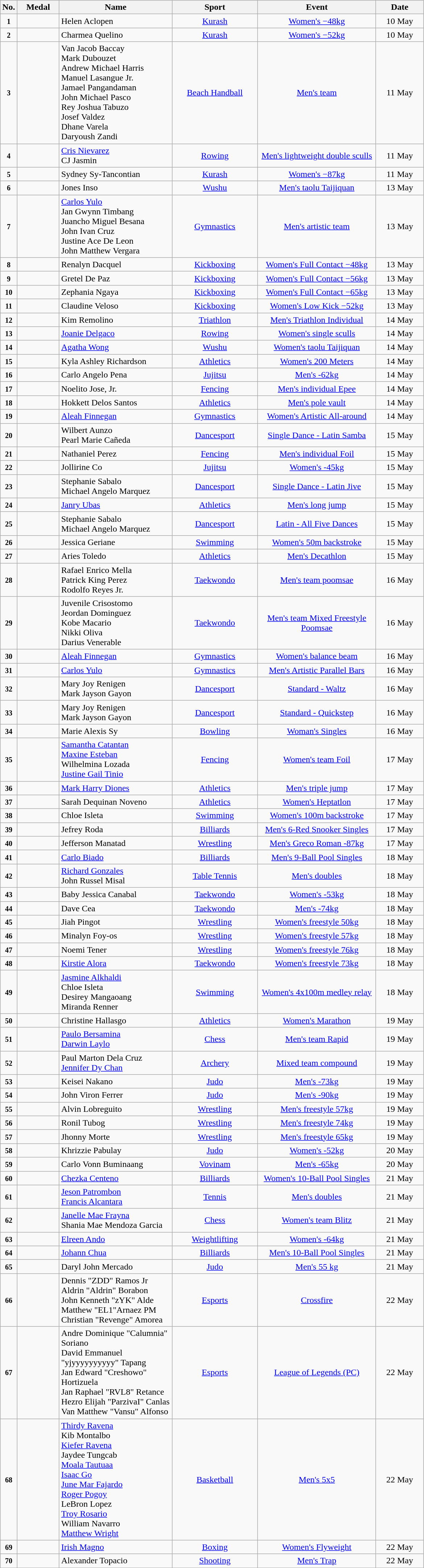<table class="wikitable sortable" style="font-size:100%; text-align:center">
<tr>
<th width="10">No.</th>
<th width="70">Medal</th>
<th width="200">Name</th>
<th width="150">Sport</th>
<th width="210">Event</th>
<th width="80">Date</th>
</tr>
<tr>
<td><small><strong>1</strong></small></td>
<td></td>
<td align=left>Helen Aclopen</td>
<td> <a href='#'>Kurash</a></td>
<td><a href='#'>Women's −48kg</a></td>
<td>10 May</td>
</tr>
<tr>
<td><small><strong>2</strong></small></td>
<td></td>
<td align=left>Charmea Quelino</td>
<td> <a href='#'>Kurash</a></td>
<td><a href='#'>Women's −52kg</a></td>
<td>10 May</td>
</tr>
<tr>
<td><small><strong>3</strong></small></td>
<td></td>
<td align=left>Van Jacob Baccay<br>Mark Dubouzet<br>Andrew Michael Harris<br>Manuel Lasangue Jr.<br>Jamael Pangandaman<br>John Michael Pasco<br>Rey Joshua Tabuzo<br>Josef Valdez<br>Dhane Varela<br>Daryoush Zandi</td>
<td> <a href='#'>Beach Handball</a></td>
<td><a href='#'>Men's team</a></td>
<td>11 May</td>
</tr>
<tr>
<td><small><strong>4</strong></small></td>
<td></td>
<td align=left><a href='#'>Cris Nievarez</a><br>CJ Jasmin</td>
<td> <a href='#'>Rowing</a></td>
<td><a href='#'>Men's lightweight double sculls</a></td>
<td>11 May</td>
</tr>
<tr>
<td><small><strong>5</strong></small></td>
<td></td>
<td align=left>Sydney Sy-Tancontian</td>
<td> <a href='#'>Kurash</a></td>
<td><a href='#'>Women's −87kg</a></td>
<td>11 May</td>
</tr>
<tr>
<td><small><strong>6</strong></small></td>
<td></td>
<td align=left>Jones Inso</td>
<td> <a href='#'>Wushu</a></td>
<td><a href='#'> Men's taolu Taijiquan</a></td>
<td>13 May</td>
</tr>
<tr>
<td><small><strong>7</strong></small></td>
<td></td>
<td align=left><a href='#'>Carlos Yulo</a><br>Jan Gwynn Timbang<br>Juancho Miguel Besana<br>John Ivan Cruz<br>Justine Ace De Leon<br>John Matthew Vergara</td>
<td> <a href='#'>Gymnastics</a></td>
<td><a href='#'>Men's artistic team</a></td>
<td>13 May</td>
</tr>
<tr>
<td><small><strong>8</strong></small></td>
<td></td>
<td align=left>Renalyn Dacquel</td>
<td> <a href='#'>Kickboxing</a></td>
<td><a href='#'>Women's Full Contact −48kg</a></td>
<td>13 May</td>
</tr>
<tr>
<td><small><strong>9</strong></small></td>
<td></td>
<td align=left>Gretel De Paz</td>
<td> <a href='#'>Kickboxing</a></td>
<td><a href='#'>Women's Full Contact −56kg</a></td>
<td>13 May</td>
</tr>
<tr>
<td><small><strong>10</strong></small></td>
<td></td>
<td align=left>Zephania Ngaya</td>
<td> <a href='#'>Kickboxing</a></td>
<td><a href='#'>Women's Full Contact −65kg</a></td>
<td>13 May</td>
</tr>
<tr>
<td><small><strong>11</strong></small></td>
<td></td>
<td align=left>Claudine Veloso</td>
<td> <a href='#'>Kickboxing</a></td>
<td><a href='#'>Women's Low Kick −52kg</a></td>
<td>13 May</td>
</tr>
<tr>
<td><small><strong>12</strong></small></td>
<td></td>
<td align=left>Kim Remolino</td>
<td> <a href='#'>Triathlon</a></td>
<td><a href='#'>Men's Triathlon Individual</a></td>
<td>14 May</td>
</tr>
<tr>
<td><small><strong>13</strong></small></td>
<td></td>
<td align=left><a href='#'>Joanie Delgaco</a></td>
<td> <a href='#'>Rowing</a></td>
<td><a href='#'>Women's single sculls</a></td>
<td>14 May</td>
</tr>
<tr>
<td><small><strong>14</strong></small></td>
<td></td>
<td align=left><a href='#'>Agatha Wong</a></td>
<td> <a href='#'>Wushu</a></td>
<td><a href='#'> Women's taolu Taijiquan</a></td>
<td>14 May</td>
</tr>
<tr>
<td><small><strong>15</strong></small></td>
<td></td>
<td align=left>Kyla Ashley Richardson</td>
<td> <a href='#'>Athletics</a></td>
<td><a href='#'> Women's 200 Meters</a></td>
<td>14 May</td>
</tr>
<tr>
<td><small><strong>16</strong></small></td>
<td></td>
<td align=left>Carlo Angelo Pena</td>
<td> <a href='#'>Jujitsu</a></td>
<td><a href='#'> Men's -62kg</a></td>
<td>14 May</td>
</tr>
<tr>
<td><small><strong>17</strong></small></td>
<td></td>
<td align=left>Noelito Jose, Jr.</td>
<td> <a href='#'>Fencing</a></td>
<td><a href='#'>Men's individual Epee</a></td>
<td>14 May</td>
</tr>
<tr>
<td><small><strong>18</strong></small></td>
<td></td>
<td align=left>Hokkett Delos Santos</td>
<td> <a href='#'>Athletics</a></td>
<td><a href='#'> Men's pole vault</a></td>
<td>14 May</td>
</tr>
<tr>
<td><small><strong>19</strong></small></td>
<td></td>
<td align=left><a href='#'>Aleah Finnegan</a></td>
<td> <a href='#'>Gymnastics</a></td>
<td><a href='#'>Women's Artistic All-around</a></td>
<td>14 May</td>
</tr>
<tr>
<td><small><strong>20</strong></small></td>
<td></td>
<td align=left>Wilbert Aunzo<br>Pearl Marie Cañeda</td>
<td> <a href='#'>Dancesport</a></td>
<td><a href='#'>Single Dance - Latin Samba</a></td>
<td>15 May</td>
</tr>
<tr>
<td><small><strong>21</strong></small></td>
<td></td>
<td align=left>Nathaniel Perez</td>
<td> <a href='#'>Fencing</a></td>
<td><a href='#'>Men's individual Foil</a></td>
<td>15 May</td>
</tr>
<tr>
<td><small><strong>22</strong></small></td>
<td></td>
<td align=left>Jollirine Co</td>
<td> <a href='#'>Jujitsu</a></td>
<td><a href='#'> Women's -45kg</a></td>
<td>15 May</td>
</tr>
<tr>
<td><small><strong>23</strong></small></td>
<td></td>
<td align=left>Stephanie Sabalo <br> Michael Angelo Marquez</td>
<td> <a href='#'>Dancesport</a></td>
<td><a href='#'>Single Dance -  Latin Jive</a></td>
<td>15 May</td>
</tr>
<tr>
<td><small><strong>24</strong></small></td>
<td></td>
<td align=left><a href='#'>Janry Ubas</a></td>
<td> <a href='#'>Athletics</a></td>
<td><a href='#'>Men's long jump</a></td>
<td>15 May</td>
</tr>
<tr>
<td><small><strong>25</strong></small></td>
<td></td>
<td align=left>Stephanie Sabalo <br> Michael Angelo Marquez</td>
<td> <a href='#'>Dancesport</a></td>
<td><a href='#'>Latin - All Five Dances</a></td>
<td>15 May</td>
</tr>
<tr>
<td><small><strong>26</strong></small></td>
<td></td>
<td align=left>Jessica Geriane</td>
<td> <a href='#'>Swimming</a></td>
<td><a href='#'> Women's 50m backstroke</a></td>
<td>15 May</td>
</tr>
<tr>
<td><small><strong>27</strong></small></td>
<td></td>
<td align=left>Aries Toledo</td>
<td> <a href='#'>Athletics</a></td>
<td><a href='#'>Men's Decathlon</a></td>
<td>15 May</td>
</tr>
<tr>
<td><small><strong>28</strong></small></td>
<td></td>
<td align=left>Rafael Enrico Mella<br>Patrick King Perez<br>Rodolfo Reyes Jr.</td>
<td> <a href='#'>Taekwondo</a></td>
<td><a href='#'>Men's team poomsae</a></td>
<td>16 May</td>
</tr>
<tr>
<td><small><strong>29</strong></small></td>
<td></td>
<td align=left>Juvenile Crisostomo<br>Jeordan Dominguez<br>Kobe Macario<br>Nikki Oliva<br>Darius Venerable</td>
<td> <a href='#'>Taekwondo</a></td>
<td><a href='#'>Men's team Mixed Freestyle Poomsae</a></td>
<td>16 May</td>
</tr>
<tr>
<td><small><strong>30</strong></small></td>
<td></td>
<td align=left><a href='#'>Aleah Finnegan</a></td>
<td> <a href='#'>Gymnastics</a></td>
<td><a href='#'>Women's balance beam</a></td>
<td>16 May</td>
</tr>
<tr>
<td><small><strong>31</strong></small></td>
<td></td>
<td align=left><a href='#'>Carlos Yulo</a></td>
<td> <a href='#'>Gymnastics</a></td>
<td><a href='#'>Men's Artistic Parallel Bars</a></td>
<td>16 May</td>
</tr>
<tr>
<td><small><strong>32</strong></small></td>
<td></td>
<td align=left>Mary Joy Renigen<br> Mark Jayson Gayon</td>
<td> <a href='#'>Dancesport</a></td>
<td><a href='#'>Standard - Waltz</a></td>
<td>16 May</td>
</tr>
<tr>
<td><small><strong>33</strong></small></td>
<td></td>
<td align=left>Mary Joy Renigen<br> Mark Jayson Gayon</td>
<td> <a href='#'>Dancesport</a></td>
<td><a href='#'>Standard - Quickstep</a></td>
<td>16 May</td>
</tr>
<tr>
<td><small><strong>34</strong></small></td>
<td></td>
<td align=left>Marie Alexis Sy</td>
<td> <a href='#'>Bowling</a></td>
<td><a href='#'>Woman's Singles</a></td>
<td>16 May</td>
</tr>
<tr>
<td><small><strong>35</strong></small></td>
<td></td>
<td align=left><a href='#'>Samantha Catantan</a><br><a href='#'>Maxine Esteban</a><br>Wilhelmina Lozada<br><a href='#'>Justine Gail Tinio</a></td>
<td> <a href='#'>Fencing</a></td>
<td><a href='#'>Women's team Foil</a></td>
<td>17 May</td>
</tr>
<tr>
<td><small><strong>36</strong></small></td>
<td></td>
<td align=left><a href='#'>Mark Harry Diones</a></td>
<td> <a href='#'>Athletics</a></td>
<td><a href='#'>Men's triple jump</a></td>
<td>17 May</td>
</tr>
<tr>
<td><small><strong>37</strong></small></td>
<td></td>
<td align=left>Sarah Dequinan Noveno</td>
<td> <a href='#'>Athletics</a></td>
<td><a href='#'>Women's Heptatlon</a></td>
<td>17 May</td>
</tr>
<tr>
<td><small><strong>38</strong></small></td>
<td></td>
<td align=left>Chloe Isleta</td>
<td> <a href='#'>Swimming</a></td>
<td><a href='#'>Women's 100m backstroke</a></td>
<td>17 May</td>
</tr>
<tr>
<td><small><strong>39</strong></small></td>
<td></td>
<td align=left>Jefrey Roda</td>
<td> <a href='#'>Billiards</a></td>
<td><a href='#'>Men's 6-Red Snooker Singles</a></td>
<td>17 May</td>
</tr>
<tr>
<td><small><strong>40</strong></small></td>
<td></td>
<td align=left>Jefferson Manatad</td>
<td> <a href='#'>Wrestling</a></td>
<td><a href='#'>Men's Greco Roman -87kg</a></td>
<td>17 May</td>
</tr>
<tr>
<td><small><strong>41</strong></small></td>
<td></td>
<td align=left><a href='#'>Carlo Biado</a></td>
<td> <a href='#'>Billiards</a></td>
<td><a href='#'>Men's 9-Ball Pool Singles</a></td>
<td>18 May</td>
</tr>
<tr>
<td><small><strong>42</strong></small></td>
<td></td>
<td align=left><a href='#'>Richard Gonzales</a><br>John Russel Misal</td>
<td> <a href='#'>Table Tennis</a></td>
<td><a href='#'>Men's doubles</a></td>
<td>18 May</td>
</tr>
<tr>
<td><small><strong>43</strong></small></td>
<td></td>
<td align=left>Baby Jessica Canabal</td>
<td> <a href='#'>Taekwondo</a></td>
<td><a href='#'>Women's -53kg</a></td>
<td>18 May</td>
</tr>
<tr>
<td><small><strong>44</strong></small></td>
<td></td>
<td align=left>Dave Cea</td>
<td> <a href='#'>Taekwondo</a></td>
<td><a href='#'>Men's -74kg</a></td>
<td>18 May</td>
</tr>
<tr>
<td><small><strong>45</strong></small></td>
<td></td>
<td align=left>Jiah Pingot</td>
<td> <a href='#'>Wrestling</a></td>
<td><a href='#'>Women's freestyle 50kg</a></td>
<td>18 May</td>
</tr>
<tr>
<td><small><strong>46</strong></small></td>
<td></td>
<td align=left>Minalyn Foy-os</td>
<td> <a href='#'>Wrestling</a></td>
<td><a href='#'>Women's freestyle 57kg</a></td>
<td>18 May</td>
</tr>
<tr>
<td><small><strong>47</strong></small></td>
<td></td>
<td align=left>Noemi Tener</td>
<td> <a href='#'>Wrestling</a></td>
<td><a href='#'>Women's freestyle 76kg</a></td>
<td>18 May</td>
</tr>
<tr>
<td><small><strong>48</strong></small></td>
<td></td>
<td align=left><a href='#'>Kirstie Alora</a></td>
<td> <a href='#'>Taekwondo</a></td>
<td><a href='#'>Women's freestyle 73kg</a></td>
<td>18 May</td>
</tr>
<tr>
<td><small><strong>49</strong></small></td>
<td></td>
<td align=left><a href='#'>Jasmine Alkhaldi</a><br> Chloe Isleta<br> Desirey Mangaoang<br> Miranda Renner</td>
<td> <a href='#'>Swimming</a></td>
<td><a href='#'>Women's 4x100m medley relay</a></td>
<td>18 May</td>
</tr>
<tr>
<td><small><strong>50</strong></small></td>
<td></td>
<td align=left>Christine Hallasgo</td>
<td> <a href='#'>Athletics</a></td>
<td><a href='#'>Women's Marathon</a></td>
<td>19 May</td>
</tr>
<tr>
<td><small><strong>51</strong></small></td>
<td></td>
<td align=left><a href='#'>Paulo Bersamina</a><br> <a href='#'>Darwin Laylo</a></td>
<td> <a href='#'>Chess</a></td>
<td><a href='#'>Men's team Rapid</a></td>
<td>19 May</td>
</tr>
<tr>
<td><small><strong>52</strong></small></td>
<td></td>
<td align=left>Paul Marton Dela Cruz<br> <a href='#'>Jennifer Dy Chan</a></td>
<td> <a href='#'>Archery</a></td>
<td><a href='#'>Mixed team compound</a></td>
<td>19 May</td>
</tr>
<tr>
<td><small><strong>53</strong></small></td>
<td></td>
<td align=left>Keisei Nakano</td>
<td> <a href='#'>Judo</a></td>
<td><a href='#'>Men's -73kg</a></td>
<td>19 May</td>
</tr>
<tr>
<td><small><strong>54</strong></small></td>
<td></td>
<td align=left>John Viron Ferrer</td>
<td> <a href='#'>Judo</a></td>
<td><a href='#'>Men's -90kg</a></td>
<td>19 May</td>
</tr>
<tr>
<td><small><strong>55</strong></small></td>
<td></td>
<td align=left>Alvin Lobreguito</td>
<td> <a href='#'>Wrestling</a></td>
<td><a href='#'>Men's freestyle 57kg</a></td>
<td>19 May</td>
</tr>
<tr>
<td><small><strong>56</strong></small></td>
<td></td>
<td align=left>Ronil Tubog</td>
<td> <a href='#'>Wrestling</a></td>
<td><a href='#'>Men's freestyle 74kg</a></td>
<td>19 May</td>
</tr>
<tr>
<td><small><strong>57</strong></small></td>
<td></td>
<td align=left>Jhonny Morte</td>
<td> <a href='#'>Wrestling</a></td>
<td><a href='#'>Men's freestyle 65kg</a></td>
<td>19 May</td>
</tr>
<tr>
<td><small><strong>58</strong></small></td>
<td></td>
<td align=left>Khrizzie Pabulay</td>
<td> <a href='#'>Judo</a></td>
<td><a href='#'>Women's -52kg</a></td>
<td>20 May</td>
</tr>
<tr>
<td><small><strong>59</strong></small></td>
<td></td>
<td align=left>Carlo Vonn Buminaang</td>
<td> <a href='#'>Vovinam</a></td>
<td><a href='#'>Men's -65kg</a></td>
<td>20 May</td>
</tr>
<tr>
<td><small><strong>60</strong></small></td>
<td></td>
<td align=left><a href='#'>Chezka Centeno</a></td>
<td> <a href='#'>Billiards</a></td>
<td><a href='#'>Women's 10-Ball Pool Singles</a></td>
<td>21 May</td>
</tr>
<tr>
<td><small><strong>61</strong></small></td>
<td></td>
<td align=left><a href='#'>Jeson Patrombon</a><br><a href='#'>Francis Alcantara</a></td>
<td> <a href='#'>Tennis</a></td>
<td><a href='#'>Men's doubles</a></td>
<td>21 May</td>
</tr>
<tr>
<td><small><strong>62</strong></small></td>
<td></td>
<td align=left><a href='#'>Janelle Mae Frayna</a><br>Shania Mae Mendoza Garcia</td>
<td> <a href='#'>Chess</a></td>
<td><a href='#'> Women's team Blitz</a></td>
<td>21 May</td>
</tr>
<tr>
<td><small><strong>63</strong></small></td>
<td></td>
<td align=left><a href='#'>Elreen Ando</a></td>
<td> <a href='#'>Weightlifting</a></td>
<td><a href='#'>Women's -64kg</a></td>
<td>21 May</td>
</tr>
<tr>
<td><small><strong>64</strong></small></td>
<td></td>
<td align=left><a href='#'>Johann Chua</a></td>
<td> <a href='#'>Billiards</a></td>
<td><a href='#'>Men's 10-Ball Pool Singles</a></td>
<td>21 May</td>
</tr>
<tr>
<td><small><strong>65</strong></small></td>
<td></td>
<td align=left>Daryl John Mercado</td>
<td> <a href='#'>Judo</a></td>
<td><a href='#'>Men's 55 kg</a></td>
<td>21 May</td>
</tr>
<tr>
<td><small><strong>66</strong></small></td>
<td></td>
<td align=left>Dennis "ZDD" Ramos Jr<br> Aldrin "Aldrin" Borabon<br> John Kenneth "zYK" Alde<br> Matthew "EL1"Arnaez PM<br> Christian "Revenge" Amorea</td>
<td>  <a href='#'>Esports</a></td>
<td><a href='#'>Crossfire</a></td>
<td>22 May</td>
</tr>
<tr>
<td><small><strong>67</strong></small></td>
<td></td>
<td align=left>Andre Dominique "Calumnia" Soriano<br> David Emmanuel "yjyyyyyyyyyy" Tapang<br> Jan Edward "Creshowo" Hortizuela<br> Jan Raphael "RVL8" Retance<br> Hezro Elijah "ParzivaI" Canlas<br> Van Matthew "Vansu" Alfonso</td>
<td> <a href='#'>Esports</a></td>
<td><a href='#'>League of Legends (PC)</a></td>
<td>22 May</td>
</tr>
<tr>
<td><small><strong>68</strong></small></td>
<td></td>
<td align=left><a href='#'>Thirdy Ravena</a><br>Kib Montalbo<br><a href='#'>Kiefer Ravena</a><br>Jaydee Tungcab<br><a href='#'>Moala Tautuaa</a><br><a href='#'>Isaac Go</a><br><a href='#'>June Mar Fajardo</a><br><a href='#'>Roger Pogoy</a><br>LeBron Lopez<br><a href='#'>Troy Rosario</a><br>William Navarro<br><a href='#'>Matthew Wright</a></td>
<td> <a href='#'>Basketball</a></td>
<td><a href='#'>Men's 5x5</a></td>
<td>22 May</td>
</tr>
<tr>
<td><small><strong>69</strong></small></td>
<td></td>
<td align=left><a href='#'>Irish Magno</a></td>
<td> <a href='#'>Boxing</a></td>
<td><a href='#'>Women's Flyweight</a></td>
<td>22 May</td>
</tr>
<tr>
<td><small><strong>70</strong></small></td>
<td></td>
<td align=left>Alexander Topacio</td>
<td> <a href='#'>Shooting</a></td>
<td><a href='#'>Men's Trap</a></td>
<td>22 May</td>
</tr>
</table>
